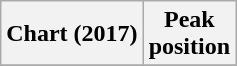<table class="wikitable sortable plainrowheaders" style="text-align:center">
<tr>
<th scope="col">Chart (2017)</th>
<th scope="col">Peak<br>position</th>
</tr>
<tr>
</tr>
</table>
